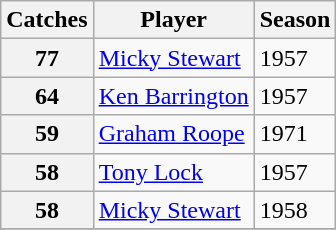<table class="wikitable">
<tr>
<th>Catches</th>
<th>Player</th>
<th>Season</th>
</tr>
<tr>
<th>77</th>
<td> <a href='#'>Micky Stewart</a></td>
<td>1957</td>
</tr>
<tr>
<th>64</th>
<td> <a href='#'>Ken Barrington</a></td>
<td>1957</td>
</tr>
<tr>
<th>59</th>
<td> <a href='#'>Graham Roope</a></td>
<td>1971</td>
</tr>
<tr>
<th>58</th>
<td> <a href='#'>Tony Lock</a></td>
<td>1957</td>
</tr>
<tr>
<th>58</th>
<td> <a href='#'>Micky Stewart</a></td>
<td>1958</td>
</tr>
<tr>
</tr>
</table>
